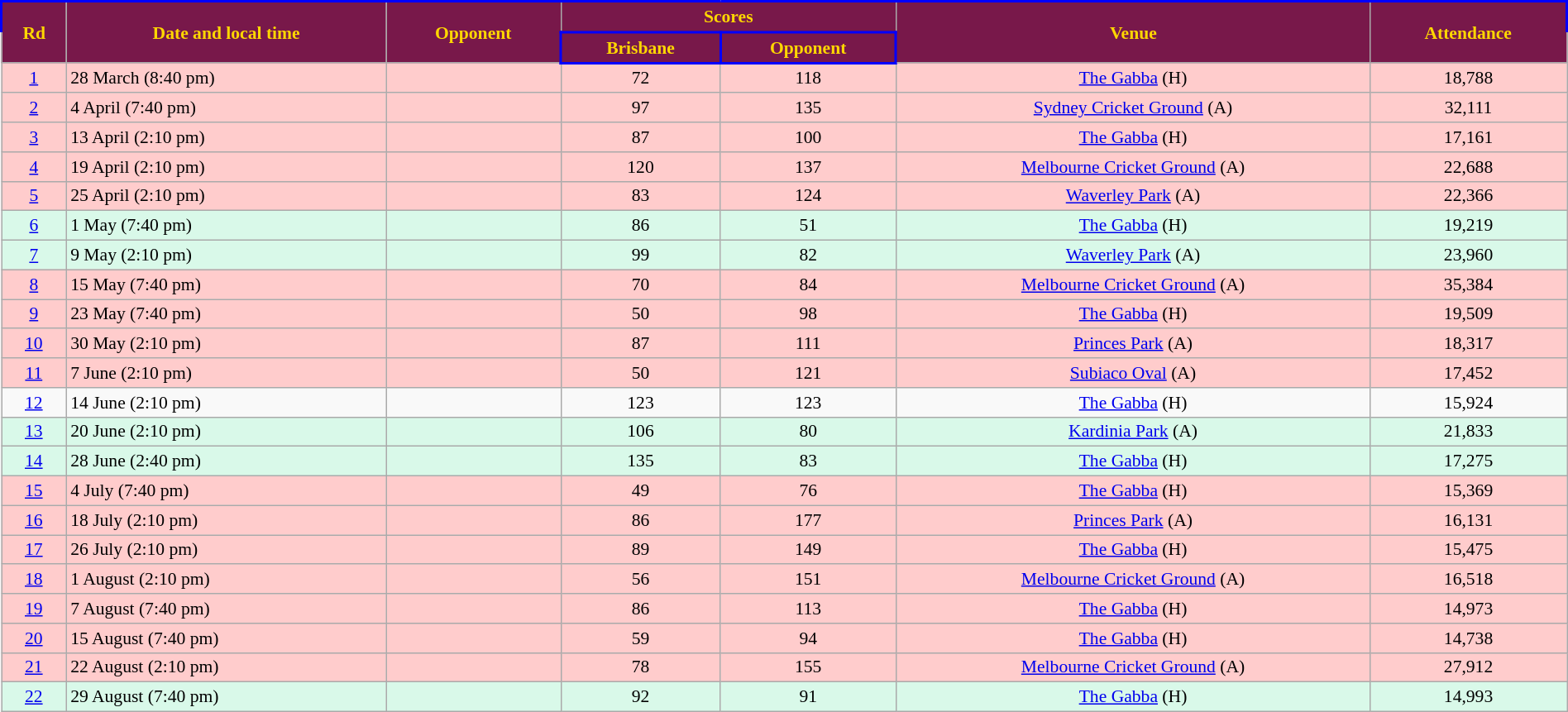<table class="wikitable" style="font-size:90%; text-align:center; width: 100%; margin-left: auto; margin-right: auto;">
<tr style="text-align:center; background:#78184A; color:gold; border: solid blue 2px; font-weight:bold">
<td rowspan=2><strong>Rd</strong></td>
<td rowspan=2><strong>Date and local time</strong></td>
<td rowspan=2><strong>Opponent</strong></td>
<td colspan=2><strong>Scores</strong></td>
<td rowspan=2><strong>Venue</strong></td>
<td rowspan=2><strong>Attendance</strong></td>
</tr>
<tr>
<th style="background:#78184A; color:gold; border: solid blue 2px">Brisbane</th>
<th style="background:#78184A; color:gold; border: solid blue 2px">Opponent</th>
</tr>
<tr style="background:#fcc;">
<td><a href='#'>1</a></td>
<td align=left>28 March (8:40 pm)</td>
<td align=left></td>
<td>72</td>
<td>118</td>
<td><a href='#'>The Gabba</a> (H)</td>
<td>18,788</td>
</tr>
<tr style="background:#fcc;">
<td><a href='#'>2</a></td>
<td align=left>4 April (7:40 pm)</td>
<td align=left></td>
<td>97</td>
<td>135</td>
<td><a href='#'>Sydney Cricket Ground</a> (A)</td>
<td>32,111</td>
</tr>
<tr style="background:#fcc;">
<td><a href='#'>3</a></td>
<td align=left>13 April (2:10 pm)</td>
<td align=left></td>
<td>87</td>
<td>100</td>
<td><a href='#'>The Gabba</a> (H)</td>
<td>17,161</td>
</tr>
<tr style="background:#fcc;">
<td><a href='#'>4</a></td>
<td align=left>19 April (2:10 pm)</td>
<td align=left></td>
<td>120</td>
<td>137</td>
<td><a href='#'>Melbourne Cricket Ground</a> (A)</td>
<td>22,688</td>
</tr>
<tr style="background:#fcc;">
<td><a href='#'>5</a></td>
<td align=left>25 April (2:10 pm)</td>
<td align=left></td>
<td>83</td>
<td>124</td>
<td><a href='#'>Waverley Park</a> (A)</td>
<td>22,366</td>
</tr>
<tr style="background:#d9f9e9;">
<td><a href='#'>6</a></td>
<td align=left>1 May (7:40 pm)</td>
<td align=left></td>
<td>86</td>
<td>51</td>
<td><a href='#'>The Gabba</a> (H)</td>
<td>19,219</td>
</tr>
<tr style="background:#d9f9e9;">
<td><a href='#'>7</a></td>
<td align=left>9 May (2:10 pm)</td>
<td align=left></td>
<td>99</td>
<td>82</td>
<td><a href='#'>Waverley Park</a> (A)</td>
<td>23,960</td>
</tr>
<tr style="background:#fcc;">
<td><a href='#'>8</a></td>
<td align=left>15 May (7:40 pm)</td>
<td align=left></td>
<td>70</td>
<td>84</td>
<td><a href='#'>Melbourne Cricket Ground</a> (A)</td>
<td>35,384</td>
</tr>
<tr style="background:#fcc;">
<td><a href='#'>9</a></td>
<td align=left>23 May (7:40 pm)</td>
<td align=left></td>
<td>50</td>
<td>98</td>
<td><a href='#'>The Gabba</a> (H)</td>
<td>19,509</td>
</tr>
<tr style="background:#fcc;">
<td><a href='#'>10</a></td>
<td align=left>30 May (2:10 pm)</td>
<td align=left></td>
<td>87</td>
<td>111</td>
<td><a href='#'>Princes Park</a> (A)</td>
<td>18,317</td>
</tr>
<tr style="background:#fcc;">
<td><a href='#'>11</a></td>
<td align=left>7 June (2:10 pm)</td>
<td align=left></td>
<td>50</td>
<td>121</td>
<td><a href='#'>Subiaco Oval</a> (A)</td>
<td>17,452</td>
</tr>
<tr>
<td><a href='#'>12</a></td>
<td align=left>14 June (2:10 pm)</td>
<td align=left></td>
<td>123</td>
<td>123</td>
<td><a href='#'>The Gabba</a> (H)</td>
<td>15,924</td>
</tr>
<tr style="background:#d9f9e9;">
<td><a href='#'>13</a></td>
<td align=left>20 June (2:10 pm)</td>
<td align=left></td>
<td>106</td>
<td>80</td>
<td><a href='#'>Kardinia Park</a> (A)</td>
<td>21,833</td>
</tr>
<tr style="background:#d9f9e9;">
<td><a href='#'>14</a></td>
<td align=left>28 June (2:40 pm)</td>
<td align=left></td>
<td>135</td>
<td>83</td>
<td><a href='#'>The Gabba</a> (H)</td>
<td>17,275</td>
</tr>
<tr style="background:#fcc;">
<td><a href='#'>15</a></td>
<td align=left>4 July (7:40 pm)</td>
<td align=left></td>
<td>49</td>
<td>76</td>
<td><a href='#'>The Gabba</a> (H)</td>
<td>15,369</td>
</tr>
<tr style="background:#fcc;">
<td><a href='#'>16</a></td>
<td align=left>18 July (2:10 pm)</td>
<td align=left></td>
<td>86</td>
<td>177</td>
<td><a href='#'>Princes Park</a> (A)</td>
<td>16,131</td>
</tr>
<tr style="background:#fcc;">
<td><a href='#'>17</a></td>
<td align=left>26 July (2:10 pm)</td>
<td align=left></td>
<td>89</td>
<td>149</td>
<td><a href='#'>The Gabba</a> (H)</td>
<td>15,475</td>
</tr>
<tr style="background:#fcc;">
<td><a href='#'>18</a></td>
<td align=left>1 August (2:10 pm)</td>
<td align=left></td>
<td>56</td>
<td>151</td>
<td><a href='#'>Melbourne Cricket Ground</a> (A)</td>
<td>16,518</td>
</tr>
<tr style="background:#fcc;">
<td><a href='#'>19</a></td>
<td align=left>7 August (7:40 pm)</td>
<td align=left></td>
<td>86</td>
<td>113</td>
<td><a href='#'>The Gabba</a> (H)</td>
<td>14,973</td>
</tr>
<tr style="background:#fcc;">
<td><a href='#'>20</a></td>
<td align=left>15 August (7:40 pm)</td>
<td align=left></td>
<td>59</td>
<td>94</td>
<td><a href='#'>The Gabba</a> (H)</td>
<td>14,738</td>
</tr>
<tr style="background:#fcc;">
<td><a href='#'>21</a></td>
<td align=left>22 August (2:10 pm)</td>
<td align=left></td>
<td>78</td>
<td>155</td>
<td><a href='#'>Melbourne Cricket Ground</a> (A)</td>
<td>27,912</td>
</tr>
<tr style="background:#d9f9e9;">
<td><a href='#'>22</a></td>
<td align=left>29 August (7:40 pm)</td>
<td align=left></td>
<td>92</td>
<td>91</td>
<td><a href='#'>The Gabba</a> (H)</td>
<td>14,993</td>
</tr>
</table>
